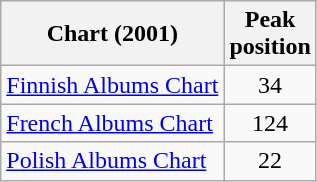<table class="wikitable sortable">
<tr>
<th>Chart (2001)</th>
<th>Peak<br>position</th>
</tr>
<tr>
<td><a href='#'>Finnish Albums Chart</a></td>
<td style="text-align:center;">34</td>
</tr>
<tr>
<td><a href='#'>French Albums Chart</a></td>
<td style="text-align:center;">124</td>
</tr>
<tr>
<td><a href='#'>Polish Albums Chart</a></td>
<td style="text-align:center;">22</td>
</tr>
</table>
